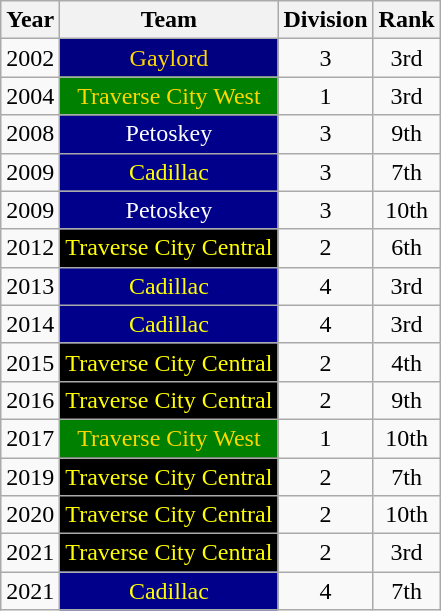<table class="wikitable sortable" style="text-align:center">
<tr>
<th>Year</th>
<th>Team</th>
<th>Division</th>
<th>Rank</th>
</tr>
<tr>
<td>2002</td>
<td !align=center style="background:navy;color:gold">Gaylord</td>
<td>3</td>
<td>3rd</td>
</tr>
<tr>
<td>2004</td>
<td !align=center style="background:green;color:gold">Traverse City West</td>
<td>1</td>
<td>3rd</td>
</tr>
<tr>
<td>2008</td>
<td !align=center style="background:darkblue;color:white">Petoskey</td>
<td>3</td>
<td>9th</td>
</tr>
<tr>
<td>2009</td>
<td !align=center style="background:darkblue;color:yellow">Cadillac</td>
<td>3</td>
<td>7th</td>
</tr>
<tr>
<td>2009</td>
<td !align=center style="background:darkblue;color:white">Petoskey</td>
<td>3</td>
<td>10th</td>
</tr>
<tr>
<td>2012</td>
<td !align=center style="background:black;color:yellow">Traverse City Central</td>
<td>2</td>
<td>6th</td>
</tr>
<tr>
<td>2013</td>
<td !align=center style="background:darkblue;color:yellow">Cadillac</td>
<td>4</td>
<td>3rd</td>
</tr>
<tr>
<td>2014</td>
<td !align=center style="background:darkblue;color:yellow">Cadillac</td>
<td>4</td>
<td>3rd</td>
</tr>
<tr>
<td>2015</td>
<td !align=center style="background:black;color:yellow">Traverse City Central</td>
<td>2</td>
<td>4th</td>
</tr>
<tr>
<td>2016</td>
<td !align=center style="background:black;color:yellow">Traverse City Central</td>
<td>2</td>
<td>9th</td>
</tr>
<tr>
<td>2017</td>
<td !align=center style="background:green;color:gold">Traverse City West</td>
<td>1</td>
<td>10th</td>
</tr>
<tr>
<td>2019</td>
<td !align=center style="background:black;color:yellow">Traverse City Central</td>
<td>2</td>
<td>7th</td>
</tr>
<tr>
<td>2020</td>
<td !align=center style="background:black;color:yellow">Traverse City Central</td>
<td>2</td>
<td>10th</td>
</tr>
<tr>
<td>2021</td>
<td !align=center style="background:black;color:yellow">Traverse City Central</td>
<td>2</td>
<td>3rd</td>
</tr>
<tr>
<td>2021</td>
<td !align=center style="background:darkblue;color:yellow">Cadillac</td>
<td>4</td>
<td>7th</td>
</tr>
</table>
